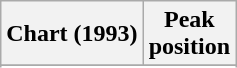<table class="wikitable sortable plainrowheaders" style="text-align:center">
<tr>
<th scope="col">Chart (1993)</th>
<th scope="col">Peak<br>position</th>
</tr>
<tr>
</tr>
<tr>
</tr>
</table>
